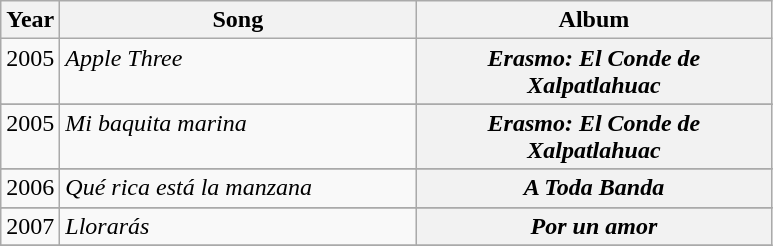<table class="wikitable">
<tr>
<th align="left" valign="top">Year</th>
<th align="left" valign="top" width="230">Song</th>
<th align="left" valign="top" width="230">Album</th>
</tr>
<tr>
<td align="left" valign="top">2005</td>
<td align="left" valign="top" width="230"><em>Apple Three</em></td>
<th align="left" valign="top" width="230"><em>Erasmo: El Conde de Xalpatlahuac</em></th>
</tr>
<tr>
</tr>
<tr>
<td align="left" valign="top">2005</td>
<td align="left" valign="top" width="230"><em>Mi baquita marina</em></td>
<th align="left" valign="top" width="230"><em>Erasmo: El Conde de Xalpatlahuac</em></th>
</tr>
<tr>
</tr>
<tr>
<td align="left" valign="top">2006</td>
<td align="left" valign="top" width="230"><em>Qué rica está la manzana</em></td>
<th align="left" valign="top" width="230"><em>A Toda Banda</em></th>
</tr>
<tr>
</tr>
<tr>
<td align="left" valign="top">2007</td>
<td align="left" valign="top" width="230"><em>Llorarás</em></td>
<th align="left" valign="top" width="230"><em>Por un amor</em></th>
</tr>
<tr>
</tr>
</table>
